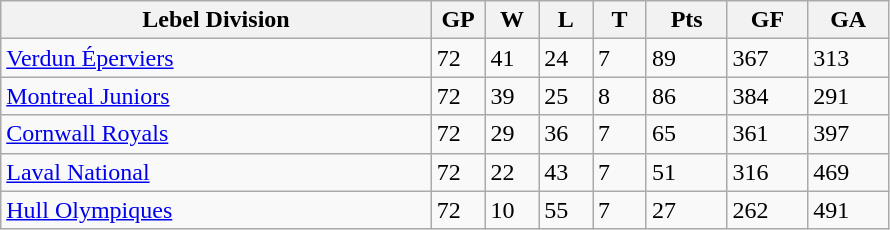<table class="wikitable">
<tr>
<th bgcolor="#DDDDFF" width="40%">Lebel Division</th>
<th bgcolor="#DDDDFF" width="5%">GP</th>
<th bgcolor="#DDDDFF" width="5%">W</th>
<th bgcolor="#DDDDFF" width="5%">L</th>
<th bgcolor="#DDDDFF" width="5%">T</th>
<th bgcolor="#DDDDFF" width="7.5%">Pts</th>
<th bgcolor="#DDDDFF" width="7.5%">GF</th>
<th bgcolor="#DDDDFF" width="7.5%">GA</th>
</tr>
<tr>
<td><a href='#'>Verdun Éperviers</a></td>
<td>72</td>
<td>41</td>
<td>24</td>
<td>7</td>
<td>89</td>
<td>367</td>
<td>313</td>
</tr>
<tr>
<td><a href='#'>Montreal Juniors</a></td>
<td>72</td>
<td>39</td>
<td>25</td>
<td>8</td>
<td>86</td>
<td>384</td>
<td>291</td>
</tr>
<tr>
<td><a href='#'>Cornwall Royals</a></td>
<td>72</td>
<td>29</td>
<td>36</td>
<td>7</td>
<td>65</td>
<td>361</td>
<td>397</td>
</tr>
<tr>
<td><a href='#'>Laval National</a></td>
<td>72</td>
<td>22</td>
<td>43</td>
<td>7</td>
<td>51</td>
<td>316</td>
<td>469</td>
</tr>
<tr>
<td><a href='#'>Hull Olympiques</a></td>
<td>72</td>
<td>10</td>
<td>55</td>
<td>7</td>
<td>27</td>
<td>262</td>
<td>491</td>
</tr>
</table>
